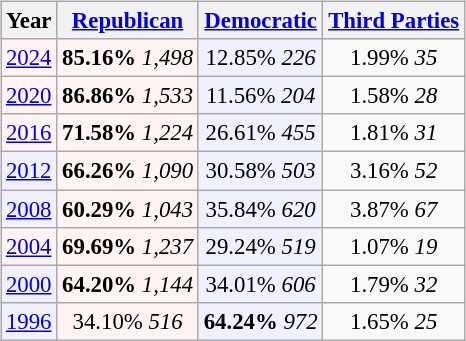<table class="wikitable" style="float:right; font-size:95%;">
<tr bgcolor=lightgrey>
<th>Year</th>
<th><a href='#'>Republican</a></th>
<th><a href='#'>Democratic</a></th>
<th><a href='#'>Third Parties</a></th>
</tr>
<tr>
<td align="center" bgcolor="#fff3f3"><a href='#'>2024</a></td>
<td align="center" bgcolor="#fff3f3"><strong>85.16%</strong> <em>1,498</em></td>
<td align="center" bgcolor="#f0f0ff">12.85% <em>226</em></td>
<td align="center">1.99% <em>35</em></td>
</tr>
<tr>
<td align="center" bgcolor="#fff3f3"><a href='#'>2020</a></td>
<td align="center" bgcolor="#fff3f3"><strong>86.86%</strong> <em>1,533</em></td>
<td align="center" bgcolor="#f0f0ff">11.56% <em>204</em></td>
<td align="center">1.58% <em>28</em></td>
</tr>
<tr>
<td align="center" bgcolor="#fff3f3"><a href='#'>2016</a></td>
<td align="center" bgcolor="#fff3f3"><strong>71.58%</strong> <em>1,224</em></td>
<td align="center" bgcolor="#f0f0ff">26.61% <em>455</em></td>
<td align="center">1.81% <em>31</em></td>
</tr>
<tr>
<td align="center" bgcolor="#f0f0ff"><a href='#'>2012</a></td>
<td align="center" bgcolor="#fff3f3"><strong>66.26%</strong> <em>1,090</em></td>
<td align="center" bgcolor="#f0f0ff">30.58% <em>503</em></td>
<td align="center">3.16% <em>52</em></td>
</tr>
<tr>
<td align="center" bgcolor="#f0f0ff"><a href='#'>2008</a></td>
<td align="center" bgcolor="#fff3f3"><strong>60.29%</strong> <em>1,043</em></td>
<td align="center" bgcolor="#f0f0ff">35.84% <em>620</em></td>
<td align="center">3.87% <em>67</em></td>
</tr>
<tr>
<td align="center" bgcolor="#fff3f3"><a href='#'>2004</a></td>
<td align="center" bgcolor="#fff3f3"><strong>69.69%</strong> <em>1,237</em></td>
<td align="center" bgcolor="#f0f0ff">29.24% <em>519</em></td>
<td align="center">1.07% <em>19</em></td>
</tr>
<tr>
<td align="center" bgcolor="#f0f0ff"><a href='#'>2000</a></td>
<td align="center" bgcolor="#fff3f3"><strong>64.20%</strong> <em>1,144</em></td>
<td align="center" bgcolor="#f0f0ff">34.01% <em>606</em></td>
<td align="center">1.79% <em>32</em></td>
</tr>
<tr>
<td align="center" bgcolor="#f0f0ff "><a href='#'>1996</a></td>
<td align="center" bgcolor="#fff3f3">34.10% <em>516</em></td>
<td align="center" bgcolor="#f0f0ff"><strong>64.24%</strong> <em>972 </em></td>
<td align="center">1.65% <em>25</em></td>
</tr>
</table>
